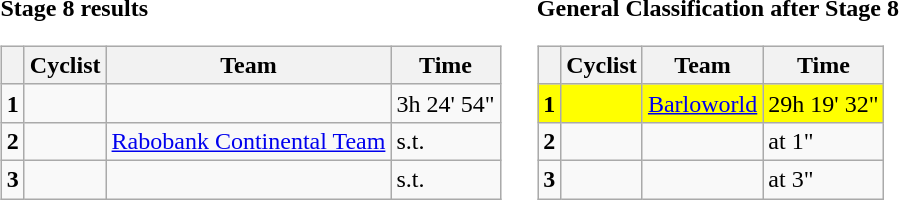<table>
<tr>
<td><strong>Stage 8 results</strong><br><table class="wikitable">
<tr>
<th></th>
<th>Cyclist</th>
<th>Team</th>
<th>Time</th>
</tr>
<tr>
<td><strong>1</strong></td>
<td></td>
<td></td>
<td>3h 24' 54"</td>
</tr>
<tr>
<td><strong>2</strong></td>
<td></td>
<td><a href='#'>Rabobank Continental Team</a></td>
<td>s.t.</td>
</tr>
<tr>
<td><strong>3</strong></td>
<td></td>
<td></td>
<td>s.t.</td>
</tr>
</table>
</td>
<td></td>
<td><strong>General Classification after Stage 8</strong><br><table class="wikitable">
<tr>
<th></th>
<th>Cyclist</th>
<th>Team</th>
<th>Time</th>
</tr>
<tr style="background:yellow">
<td><strong>1</strong></td>
<td></td>
<td><a href='#'>Barloworld</a></td>
<td>29h 19' 32"</td>
</tr>
<tr>
<td><strong>2</strong></td>
<td></td>
<td></td>
<td>at 1"</td>
</tr>
<tr>
<td><strong>3</strong></td>
<td></td>
<td></td>
<td>at 3"</td>
</tr>
</table>
</td>
</tr>
</table>
